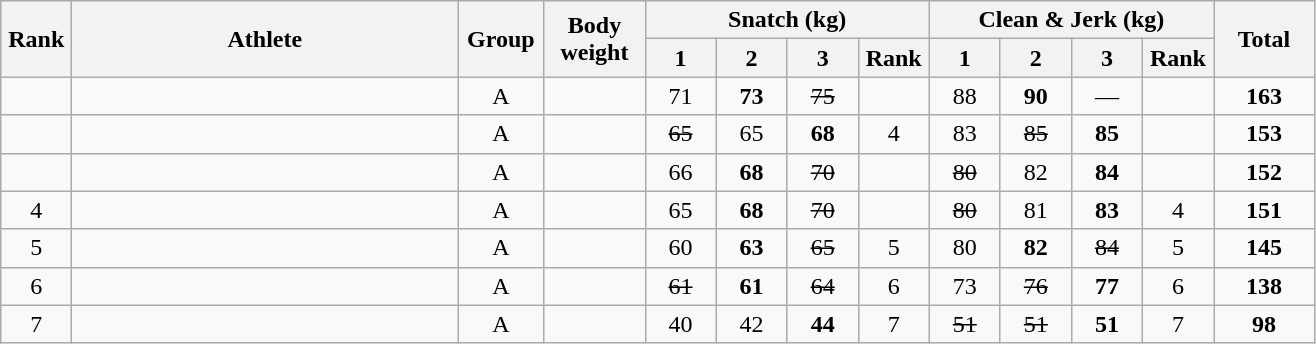<table class = "wikitable" style="text-align:center;">
<tr>
<th rowspan=2 width=40>Rank</th>
<th rowspan=2 width=250>Athlete</th>
<th rowspan=2 width=50>Group</th>
<th rowspan=2 width=60>Body weight</th>
<th colspan=4>Snatch (kg)</th>
<th colspan=4>Clean & Jerk (kg)</th>
<th rowspan=2 width=60>Total</th>
</tr>
<tr>
<th width=40>1</th>
<th width=40>2</th>
<th width=40>3</th>
<th width=40>Rank</th>
<th width=40>1</th>
<th width=40>2</th>
<th width=40>3</th>
<th width=40>Rank</th>
</tr>
<tr>
<td></td>
<td align=left></td>
<td>A</td>
<td></td>
<td>71</td>
<td><strong>73</strong></td>
<td><s>75</s></td>
<td></td>
<td>88</td>
<td><strong>90</strong></td>
<td>—</td>
<td></td>
<td><strong>163</strong></td>
</tr>
<tr>
<td></td>
<td align=left></td>
<td>A</td>
<td></td>
<td><s>65</s></td>
<td>65</td>
<td><strong>68</strong></td>
<td>4</td>
<td>83</td>
<td><s>85</s></td>
<td><strong>85</strong></td>
<td></td>
<td><strong>153</strong></td>
</tr>
<tr>
<td></td>
<td align=left></td>
<td>A</td>
<td></td>
<td>66</td>
<td><strong>68</strong></td>
<td><s>70</s></td>
<td></td>
<td><s>80</s></td>
<td>82</td>
<td><strong>84</strong></td>
<td></td>
<td><strong>152</strong></td>
</tr>
<tr>
<td>4</td>
<td align=left></td>
<td>A</td>
<td></td>
<td>65</td>
<td><strong>68</strong></td>
<td><s>70</s></td>
<td></td>
<td><s>80</s></td>
<td>81</td>
<td><strong>83</strong></td>
<td>4</td>
<td><strong>151</strong></td>
</tr>
<tr>
<td>5</td>
<td align=left></td>
<td>A</td>
<td></td>
<td>60</td>
<td><strong>63</strong></td>
<td><s>65</s></td>
<td>5</td>
<td>80</td>
<td><strong>82</strong></td>
<td><s>84</s></td>
<td>5</td>
<td><strong>145</strong></td>
</tr>
<tr>
<td>6</td>
<td align=left></td>
<td>A</td>
<td></td>
<td><s>61</s></td>
<td><strong>61</strong></td>
<td><s>64</s></td>
<td>6</td>
<td>73</td>
<td><s>76</s></td>
<td><strong>77</strong></td>
<td>6</td>
<td><strong>138</strong></td>
</tr>
<tr>
<td>7</td>
<td align=left></td>
<td>A</td>
<td></td>
<td>40</td>
<td>42</td>
<td><strong>44</strong></td>
<td>7</td>
<td><s>51</s></td>
<td><s>51</s></td>
<td><strong>51</strong></td>
<td>7</td>
<td><strong>98</strong></td>
</tr>
</table>
